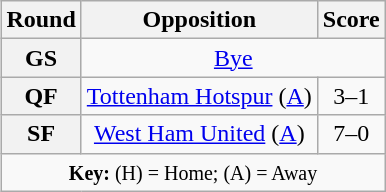<table class="wikitable plainrowheaders" style="text-align:center;float:right">
<tr>
<th>Round</th>
<th>Opposition</th>
<th>Score</th>
</tr>
<tr>
<th>GS</th>
<td colspan="2"><a href='#'>Bye</a></td>
</tr>
<tr>
<th>QF</th>
<td><a href='#'>Tottenham Hotspur</a> (<a href='#'>A</a>)</td>
<td>3–1</td>
</tr>
<tr>
<th>SF</th>
<td><a href='#'>West Ham United</a> (<a href='#'>A</a>)</td>
<td>7–0</td>
</tr>
<tr>
<td colspan="3"><small><strong>Key:</strong> (H) = Home; (A) = Away</small></td>
</tr>
</table>
